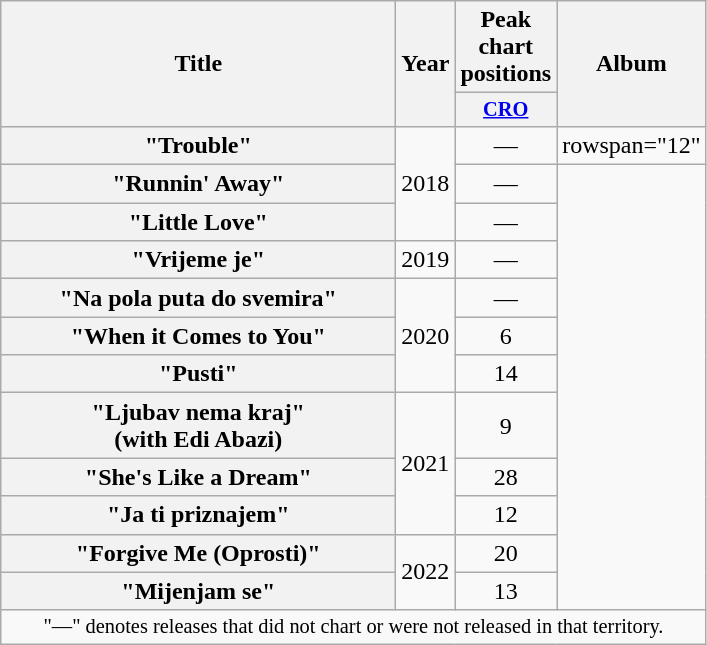<table class="wikitable plainrowheaders" style="text-align:center;">
<tr>
<th scope="col" rowspan="2" style="width:16em;">Title</th>
<th scope="col" rowspan="2" style="width:1em;">Year</th>
<th scope="col" colspan="1">Peak chart positions</th>
<th scope="col" rowspan="2">Album</th>
</tr>
<tr>
<th scope="col" style="width:3em;font-size:85%;"><a href='#'>CRO</a><br></th>
</tr>
<tr>
<th scope="row">"Trouble"</th>
<td rowspan="3">2018</td>
<td>—</td>
<td>rowspan="12" </td>
</tr>
<tr>
<th scope="row">"Runnin' Away"</th>
<td>—</td>
</tr>
<tr>
<th scope="row">"Little Love"</th>
<td>—</td>
</tr>
<tr>
<th scope="row">"Vrijeme je"</th>
<td rowspan="1">2019</td>
<td>—</td>
</tr>
<tr>
<th scope="row">"Na pola puta do svemira"</th>
<td rowspan="3">2020</td>
<td>—</td>
</tr>
<tr>
<th scope="row">"When it Comes to You"</th>
<td>6</td>
</tr>
<tr>
<th scope="row">"Pusti"</th>
<td>14</td>
</tr>
<tr>
<th scope="row">"Ljubav nema kraj"<br><span>(with Edi Abazi)</span></th>
<td rowspan="3">2021</td>
<td>9</td>
</tr>
<tr>
<th scope="row">"She's Like a Dream"</th>
<td>28</td>
</tr>
<tr>
<th scope="row">"Ja ti priznajem"</th>
<td>12</td>
</tr>
<tr>
<th scope="row">"Forgive Me (Oprosti)"</th>
<td rowspan="2">2022</td>
<td>20</td>
</tr>
<tr>
<th scope="row">"Mijenjam se"</th>
<td>13</td>
</tr>
<tr>
<td colspan="22" style="text-align:center; font-size:85%;">"—" denotes releases that did not chart or were not released in that territory.</td>
</tr>
</table>
